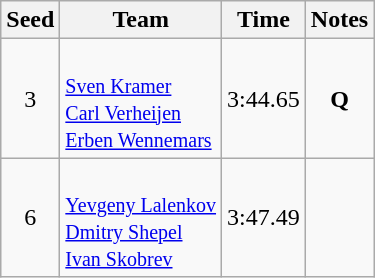<table class="wikitable" style="text-align:center">
<tr>
<th>Seed</th>
<th>Team</th>
<th>Time</th>
<th>Notes</th>
</tr>
<tr>
<td>3</td>
<td align="left"><small><br> <a href='#'>Sven Kramer</a><br><a href='#'>Carl Verheijen</a><br><a href='#'>Erben Wennemars</a></small></td>
<td>3:44.65</td>
<td><strong>Q</strong> </td>
</tr>
<tr>
<td>6</td>
<td align="left"><small> <br> <a href='#'>Yevgeny Lalenkov</a><br><a href='#'>Dmitry Shepel</a><br><a href='#'>Ivan Skobrev</a></small></td>
<td>3:47.49</td>
<td></td>
</tr>
</table>
